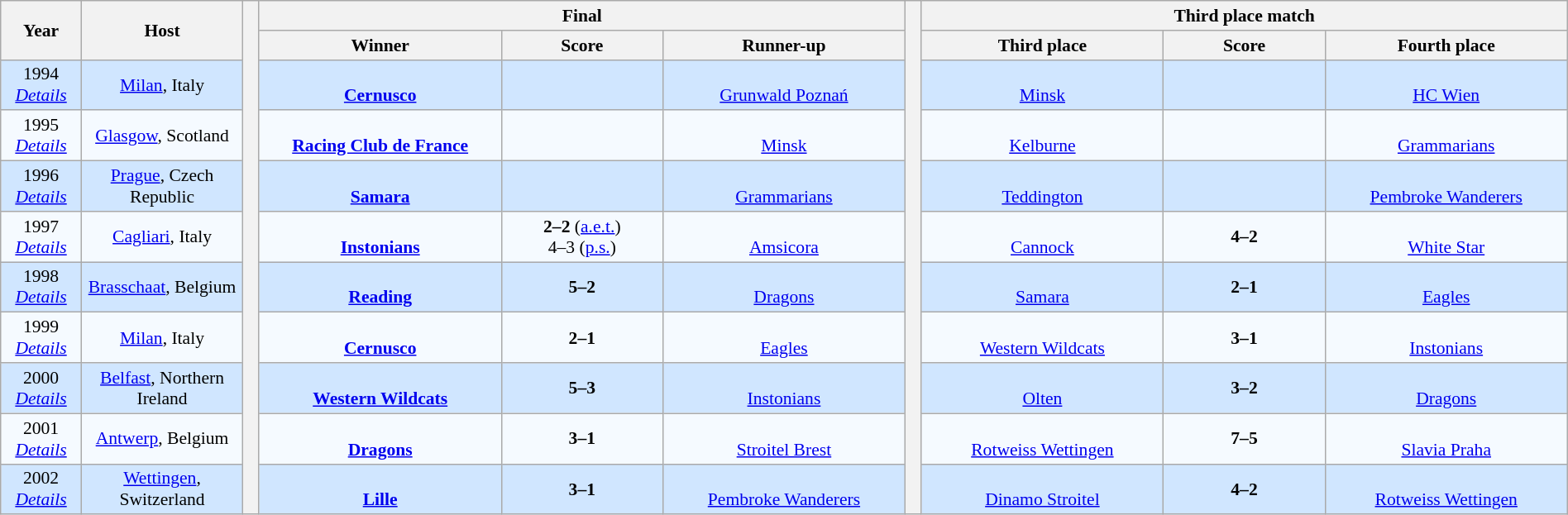<table class="wikitable" style="text-align:center;width:100%; font-size:90%;">
<tr>
<th rowspan="2" style="width:5%;">Year</th>
<th rowspan="2" style="width:10%;">Host</th>
<th style="width:1%;" rowspan="11"></th>
<th colspan=3>Final</th>
<th style="width:1%;" rowspan="11"></th>
<th colspan=3>Third place match</th>
</tr>
<tr>
<th width=15%>Winner</th>
<th width=10%>Score</th>
<th width=15%>Runner-up</th>
<th width=15%>Third place</th>
<th width=10%>Score</th>
<th width=15%>Fourth place</th>
</tr>
<tr style="background:#d0e6ff;">
<td>1994<br><em><a href='#'>Details</a></em></td>
<td><a href='#'>Milan</a>, Italy</td>
<td><strong><br><a href='#'>Cernusco</a></strong></td>
<td></td>
<td><br><a href='#'>Grunwald Poznań</a></td>
<td><br><a href='#'>Minsk</a></td>
<td></td>
<td><br><a href='#'>HC Wien</a></td>
</tr>
<tr style="background:#f5faff;">
<td>1995<br><em><a href='#'>Details</a></em></td>
<td><a href='#'>Glasgow</a>, Scotland</td>
<td><strong><br><a href='#'>Racing Club de France</a></strong></td>
<td></td>
<td><br><a href='#'>Minsk</a></td>
<td><br><a href='#'>Kelburne</a></td>
<td></td>
<td><br><a href='#'>Grammarians</a></td>
</tr>
<tr style="background:#d0e6ff;">
<td>1996<br><em><a href='#'>Details</a></em></td>
<td><a href='#'>Prague</a>, Czech Republic</td>
<td><strong><br><a href='#'>Samara</a></strong></td>
<td></td>
<td><br><a href='#'>Grammarians</a></td>
<td><br><a href='#'>Teddington</a></td>
<td></td>
<td><br><a href='#'>Pembroke Wanderers</a></td>
</tr>
<tr style="background:#f5faff;">
<td>1997<br><em><a href='#'>Details</a></em></td>
<td><a href='#'>Cagliari</a>, Italy</td>
<td><strong><br><a href='#'>Instonians</a></strong></td>
<td><strong>2–2</strong> (<a href='#'>a.e.t.</a>)<br>4–3 (<a href='#'>p.s.</a>)</td>
<td><br><a href='#'>Amsicora</a></td>
<td><br><a href='#'>Cannock</a></td>
<td><strong>4–2</strong></td>
<td><br><a href='#'>White Star</a></td>
</tr>
<tr style="background:#d0e6ff;">
<td>1998<br><em><a href='#'>Details</a></em></td>
<td><a href='#'>Brasschaat</a>, Belgium</td>
<td><strong><br><a href='#'>Reading</a></strong></td>
<td><strong>5–2</strong></td>
<td><br><a href='#'>Dragons</a></td>
<td><br><a href='#'>Samara</a></td>
<td><strong>2–1</strong></td>
<td><br><a href='#'>Eagles</a></td>
</tr>
<tr style="background:#f5faff;">
<td>1999<br><em><a href='#'>Details</a></em></td>
<td><a href='#'>Milan</a>, Italy</td>
<td><strong><br><a href='#'>Cernusco</a></strong></td>
<td><strong>2–1</strong></td>
<td><br><a href='#'>Eagles</a></td>
<td><br><a href='#'>Western Wildcats</a></td>
<td><strong>3–1</strong></td>
<td><br><a href='#'>Instonians</a></td>
</tr>
<tr style="background:#d0e6ff;">
<td>2000<br><em><a href='#'>Details</a></em></td>
<td><a href='#'>Belfast</a>, Northern Ireland</td>
<td><strong><br><a href='#'>Western Wildcats</a></strong></td>
<td><strong>5–3</strong></td>
<td><br><a href='#'>Instonians</a></td>
<td><br><a href='#'>Olten</a></td>
<td><strong>3–2</strong></td>
<td><br><a href='#'>Dragons</a></td>
</tr>
<tr style="background:#f5faff;">
<td>2001<br><em><a href='#'>Details</a></em></td>
<td><a href='#'>Antwerp</a>, Belgium</td>
<td><strong><br><a href='#'>Dragons</a></strong></td>
<td><strong>3–1</strong></td>
<td><br><a href='#'>Stroitel Brest</a></td>
<td><br><a href='#'>Rotweiss Wettingen</a></td>
<td><strong>7–5</strong></td>
<td><br><a href='#'>Slavia Praha</a></td>
</tr>
<tr style="background:#d0e6ff;">
<td>2002<br><em><a href='#'>Details</a></em></td>
<td><a href='#'>Wettingen</a>, Switzerland</td>
<td><strong><br><a href='#'>Lille</a></strong></td>
<td><strong>3–1</strong></td>
<td><br><a href='#'>Pembroke Wanderers</a></td>
<td><br><a href='#'>Dinamo Stroitel</a></td>
<td><strong>4–2</strong></td>
<td><br><a href='#'>Rotweiss Wettingen</a></td>
</tr>
</table>
